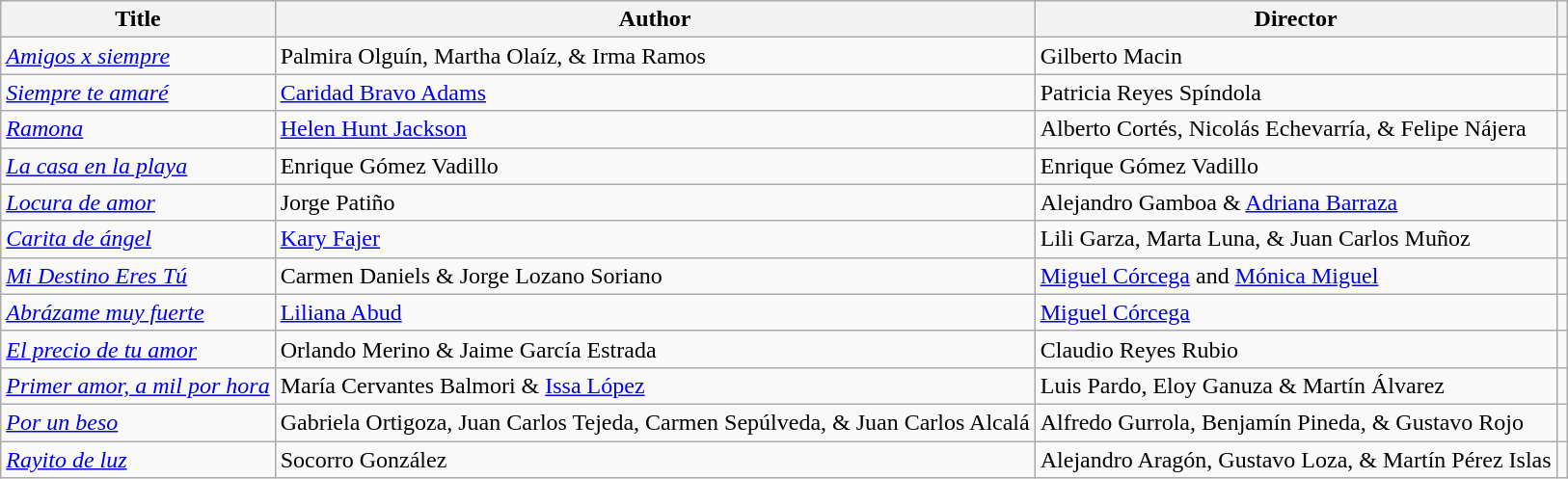<table class="wikitable sortable">
<tr>
<th>Title</th>
<th>Author</th>
<th>Director</th>
<th></th>
</tr>
<tr>
<td><em><a href='#'>Amigos x siempre</a></em></td>
<td>Palmira Olguín, Martha Olaíz, & Irma Ramos</td>
<td>Gilberto Macin</td>
<td></td>
</tr>
<tr>
<td><em><a href='#'>Siempre te amaré</a></em></td>
<td><a href='#'>Caridad Bravo Adams</a></td>
<td>Patricia Reyes Spíndola</td>
<td></td>
</tr>
<tr>
<td><em><a href='#'>Ramona</a></em></td>
<td><a href='#'>Helen Hunt Jackson</a></td>
<td>Alberto Cortés, Nicolás Echevarría, & Felipe Nájera</td>
<td></td>
</tr>
<tr>
<td><em><a href='#'>La casa en la playa</a></em></td>
<td>Enrique Gómez Vadillo</td>
<td>Enrique Gómez Vadillo</td>
<td></td>
</tr>
<tr>
<td><em><a href='#'>Locura de amor</a></em></td>
<td>Jorge Patiño</td>
<td>Alejandro Gamboa & <a href='#'>Adriana Barraza</a></td>
<td></td>
</tr>
<tr>
<td><em><a href='#'>Carita de ángel</a></em></td>
<td><a href='#'>Kary Fajer</a></td>
<td>Lili Garza, Marta Luna, & Juan Carlos Muñoz</td>
<td></td>
</tr>
<tr>
<td><em><a href='#'>Mi Destino Eres Tú</a></em></td>
<td>Carmen Daniels & Jorge Lozano Soriano</td>
<td><a href='#'>Miguel Córcega</a> and <a href='#'>Mónica Miguel</a></td>
<td></td>
</tr>
<tr>
<td><em><a href='#'>Abrázame muy fuerte</a></em></td>
<td><a href='#'>Liliana Abud</a></td>
<td><a href='#'>Miguel Córcega</a></td>
<td></td>
</tr>
<tr>
<td><em><a href='#'>El precio de tu amor</a></em></td>
<td>Orlando Merino & Jaime García Estrada</td>
<td>Claudio Reyes Rubio</td>
<td></td>
</tr>
<tr>
<td><em><a href='#'>Primer amor, a mil por hora</a></em></td>
<td>María Cervantes Balmori & <a href='#'>Issa López</a></td>
<td>Luis Pardo, Eloy Ganuza & Martín Álvarez</td>
<td></td>
</tr>
<tr>
<td><em><a href='#'>Por un beso</a></em></td>
<td>Gabriela Ortigoza, Juan Carlos Tejeda, Carmen Sepúlveda, & Juan Carlos Alcalá</td>
<td>Alfredo Gurrola, Benjamín Pineda, & Gustavo Rojo</td>
<td></td>
</tr>
<tr>
<td><em><a href='#'>Rayito de luz</a></em></td>
<td>Socorro González</td>
<td>Alejandro Aragón, Gustavo Loza, & Martín Pérez Islas</td>
<td></td>
</tr>
</table>
